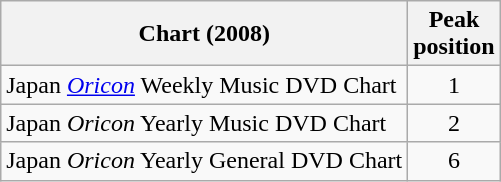<table class="wikitable sortable">
<tr>
<th>Chart (2008)</th>
<th>Peak<br>position</th>
</tr>
<tr>
<td>Japan <em><a href='#'>Oricon</a></em> Weekly Music DVD Chart</td>
<td align="center">1</td>
</tr>
<tr>
<td>Japan <em>Oricon</em> Yearly Music DVD Chart</td>
<td align="center">2</td>
</tr>
<tr>
<td>Japan <em>Oricon</em> Yearly General DVD Chart</td>
<td align="center">6</td>
</tr>
</table>
